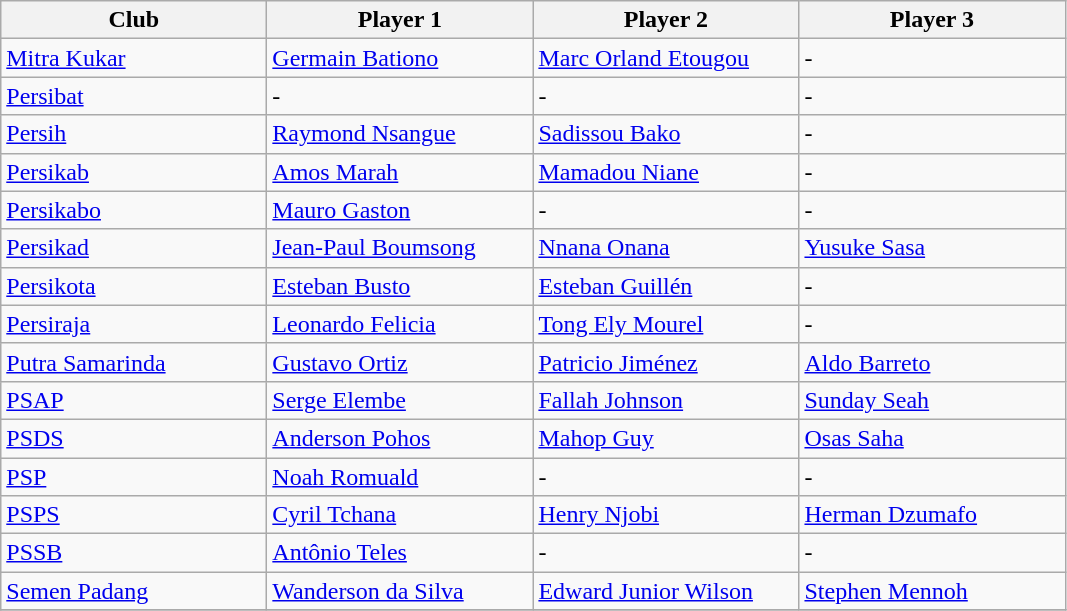<table class="wikitable">
<tr>
<th width = "170">Club</th>
<th width = "170">Player 1</th>
<th width = "170">Player 2</th>
<th width = "170">Player 3</th>
</tr>
<tr>
<td><a href='#'>Mitra Kukar</a></td>
<td> <a href='#'>Germain Bationo</a></td>
<td> <a href='#'>Marc Orland Etougou</a></td>
<td>-</td>
</tr>
<tr>
<td><a href='#'>Persibat</a></td>
<td>-</td>
<td>-</td>
<td>-</td>
</tr>
<tr>
<td><a href='#'>Persih</a></td>
<td> <a href='#'>Raymond Nsangue</a></td>
<td> <a href='#'>Sadissou Bako</a></td>
<td>-</td>
</tr>
<tr>
<td><a href='#'>Persikab</a></td>
<td> <a href='#'>Amos Marah</a></td>
<td> <a href='#'>Mamadou Niane</a></td>
<td>-</td>
</tr>
<tr>
<td><a href='#'>Persikabo</a></td>
<td> <a href='#'>Mauro Gaston</a></td>
<td>-</td>
<td>-</td>
</tr>
<tr>
<td><a href='#'>Persikad</a></td>
<td> <a href='#'>Jean-Paul Boumsong</a></td>
<td> <a href='#'>Nnana Onana</a></td>
<td> <a href='#'>Yusuke Sasa</a></td>
</tr>
<tr>
<td><a href='#'>Persikota</a></td>
<td> <a href='#'>Esteban Busto</a></td>
<td> <a href='#'>Esteban Guillén</a></td>
<td>-</td>
</tr>
<tr>
<td><a href='#'>Persiraja</a></td>
<td> <a href='#'>Leonardo Felicia</a></td>
<td> <a href='#'>Tong Ely Mourel</a></td>
<td>-</td>
</tr>
<tr>
<td><a href='#'>Putra Samarinda</a></td>
<td> <a href='#'>Gustavo Ortiz</a></td>
<td> <a href='#'>Patricio Jiménez</a></td>
<td> <a href='#'>Aldo Barreto</a></td>
</tr>
<tr>
<td><a href='#'>PSAP</a></td>
<td> <a href='#'>Serge Elembe</a></td>
<td> <a href='#'>Fallah Johnson</a></td>
<td> <a href='#'>Sunday Seah</a></td>
</tr>
<tr>
<td><a href='#'>PSDS</a></td>
<td> <a href='#'>Anderson Pohos</a></td>
<td> <a href='#'>Mahop Guy</a></td>
<td> <a href='#'>Osas Saha</a></td>
</tr>
<tr>
<td><a href='#'>PSP</a></td>
<td> <a href='#'>Noah Romuald</a></td>
<td>-</td>
<td>-</td>
</tr>
<tr>
<td><a href='#'>PSPS</a></td>
<td> <a href='#'>Cyril Tchana</a></td>
<td> <a href='#'>Henry Njobi</a></td>
<td> <a href='#'>Herman Dzumafo</a></td>
</tr>
<tr>
<td><a href='#'>PSSB</a></td>
<td> <a href='#'>Antônio Teles</a></td>
<td>-</td>
<td>-</td>
</tr>
<tr>
<td><a href='#'>Semen Padang</a></td>
<td> <a href='#'>Wanderson da Silva</a></td>
<td> <a href='#'>Edward Junior Wilson</a></td>
<td> <a href='#'>Stephen Mennoh</a></td>
</tr>
<tr>
</tr>
</table>
